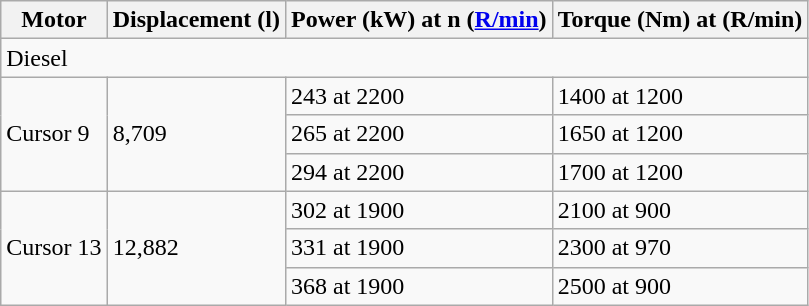<table class="wikitable">
<tr>
<th>Motor</th>
<th>Displacement (l)</th>
<th>Power (kW) at n (<a href='#'>R/min</a>)</th>
<th>Torque (Nm) at (R/min)</th>
</tr>
<tr class="hintergrundfarbe8">
<td colspan="4">Diesel</td>
</tr>
<tr>
<td rowspan="3">Cursor 9</td>
<td rowspan="3">8,709</td>
<td>243 at 2200</td>
<td>1400 at 1200</td>
</tr>
<tr>
<td>265 at 2200</td>
<td>1650 at 1200</td>
</tr>
<tr>
<td>294 at 2200</td>
<td>1700 at 1200</td>
</tr>
<tr>
<td rowspan="4">Cursor 13</td>
<td rowspan="4">12,882</td>
<td>302 at 1900</td>
<td>2100 at 900</td>
</tr>
<tr>
<td>331 at 1900</td>
<td>2300 at 970</td>
</tr>
<tr>
<td>368 at 1900</td>
<td>2500 at 900</td>
</tr>
</table>
